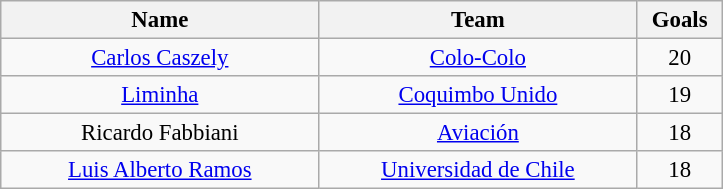<table class="wikitable" style="font-size:95%; text-align:center;">
<tr>
<th width="205">Name</th>
<th width="205">Team</th>
<th width="50">Goals</th>
</tr>
<tr>
<td> <a href='#'>Carlos Caszely</a></td>
<td><a href='#'>Colo-Colo</a></td>
<td>20</td>
</tr>
<tr>
<td> <a href='#'>Liminha</a></td>
<td><a href='#'>Coquimbo Unido</a></td>
<td>19</td>
</tr>
<tr>
<td> Ricardo Fabbiani</td>
<td><a href='#'>Aviación</a></td>
<td>18</td>
</tr>
<tr>
<td> <a href='#'>Luis Alberto Ramos</a></td>
<td><a href='#'>Universidad de Chile</a></td>
<td>18</td>
</tr>
</table>
